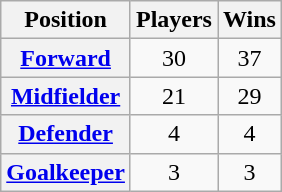<table class="wikitable sortable plainrowheaders" style=text-align:center>
<tr>
<th scope=col>Position</th>
<th scope=col>Players</th>
<th scope=col>Wins</th>
</tr>
<tr>
<th scope=row><a href='#'>Forward</a></th>
<td>30</td>
<td>37</td>
</tr>
<tr>
<th scope=row><a href='#'>Midfielder</a></th>
<td>21</td>
<td>29</td>
</tr>
<tr>
<th scope=row><a href='#'>Defender</a></th>
<td>4</td>
<td>4</td>
</tr>
<tr>
<th scope=row><a href='#'>Goalkeeper</a></th>
<td>3</td>
<td>3</td>
</tr>
</table>
